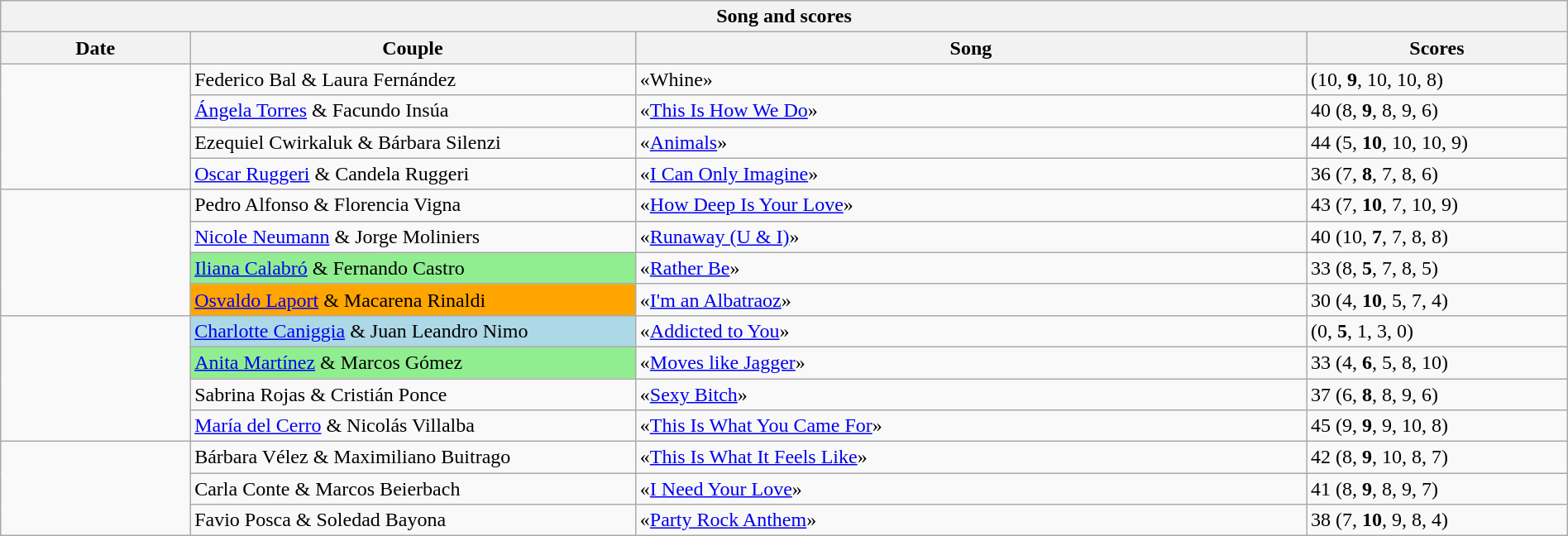<table class="wikitable collapsible collapsed" style=" text-align: align; width: 100%;">
<tr>
<th colspan="11" style="with: 100%;" align="center">Song and scores</th>
</tr>
<tr>
<th width=85>Date</th>
<th width=210>Couple</th>
<th width=320>Song</th>
<th width=120>Scores</th>
</tr>
<tr>
<td rowspan="4"></td>
<td bgcolor="">Federico Bal & Laura Fernández</td>
<td>«Whine» </td>
<td> (10, <strong>9</strong>, 10, 10, 8)</td>
</tr>
<tr>
<td bgcolor=""><a href='#'>Ángela Torres</a> & Facundo Insúa</td>
<td>«<a href='#'>This Is How We Do</a>» </td>
<td>40 (8, <strong>9</strong>, 8, 9, 6)</td>
</tr>
<tr>
<td bgcolor="">Ezequiel Cwirkaluk & Bárbara Silenzi</td>
<td>«<a href='#'>Animals</a>» </td>
<td>44 (5, <strong>10</strong>, 10, 10, 9)</td>
</tr>
<tr>
<td bgcolor=""><a href='#'>Oscar Ruggeri</a> & Candela Ruggeri</td>
<td>«<a href='#'>I Can Only Imagine</a>» </td>
<td>36 (7, <strong>8</strong>, 7, 8, 6)</td>
</tr>
<tr>
<td rowspan="4"></td>
<td bgcolor="">Pedro Alfonso & Florencia Vigna</td>
<td>«<a href='#'>How Deep Is Your Love</a>» </td>
<td>43 (7, <strong>10</strong>, 7, 10, 9)</td>
</tr>
<tr>
<td bgcolor=""><a href='#'>Nicole Neumann</a> & Jorge Moliniers</td>
<td>«<a href='#'>Runaway (U & I)</a>» </td>
<td>40 (10, <strong>7</strong>, 7, 8, 8)</td>
</tr>
<tr>
<td bgcolor="lightgreen"><a href='#'>Iliana Calabró</a> & Fernando Castro</td>
<td>«<a href='#'>Rather Be</a>» </td>
<td>33 (8, <strong>5</strong>, 7, 8, 5)</td>
</tr>
<tr>
<td bgcolor="orange"><a href='#'>Osvaldo Laport</a> & Macarena Rinaldi</td>
<td>«<a href='#'>I'm an Albatraoz</a>» </td>
<td>30 (4, <strong>10</strong>, 5, 7, 4)</td>
</tr>
<tr>
<td rowspan="4"></td>
<td bgcolor="lightblue"><a href='#'>Charlotte Caniggia</a> & Juan Leandro Nimo</td>
<td>«<a href='#'>Addicted to You</a>» </td>
<td> (0, <strong>5</strong>, 1, 3, 0)</td>
</tr>
<tr>
<td bgcolor="lightgreen"><a href='#'>Anita Martínez</a> & Marcos Gómez</td>
<td>«<a href='#'>Moves like Jagger</a>» </td>
<td>33 (4, <strong>6</strong>, 5, 8, 10)</td>
</tr>
<tr>
<td bgcolor="">Sabrina Rojas & Cristián Ponce</td>
<td>«<a href='#'>Sexy Bitch</a>» </td>
<td>37 (6, <strong>8</strong>, 8, 9, 6)</td>
</tr>
<tr>
<td bgcolor=""><a href='#'>María del Cerro</a> & Nicolás Villalba</td>
<td>«<a href='#'>This Is What You Came For</a>» </td>
<td>45 (9, <strong>9</strong>, 9, 10, 8)</td>
</tr>
<tr>
<td rowspan="3"></td>
<td bgcolor="">Bárbara Vélez & Maximiliano Buitrago</td>
<td>«<a href='#'>This Is What It Feels Like</a>» </td>
<td>42 (8, <strong>9</strong>, 10, 8, 7)</td>
</tr>
<tr>
<td bgcolor="">Carla Conte & Marcos Beierbach</td>
<td>«<a href='#'>I Need Your Love</a>» </td>
<td>41 (8, <strong>9</strong>, 8, 9, 7)</td>
</tr>
<tr>
<td bgcolor="">Favio Posca & Soledad Bayona</td>
<td>«<a href='#'>Party Rock Anthem</a>» </td>
<td>38 (7, <strong>10</strong>, 9, 8, 4)</td>
</tr>
</table>
